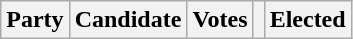<table class="wikitable">
<tr>
<th colspan="2">Party</th>
<th>Candidate</th>
<th>Votes</th>
<th></th>
<th>Elected<br>






</th>
</tr>
</table>
